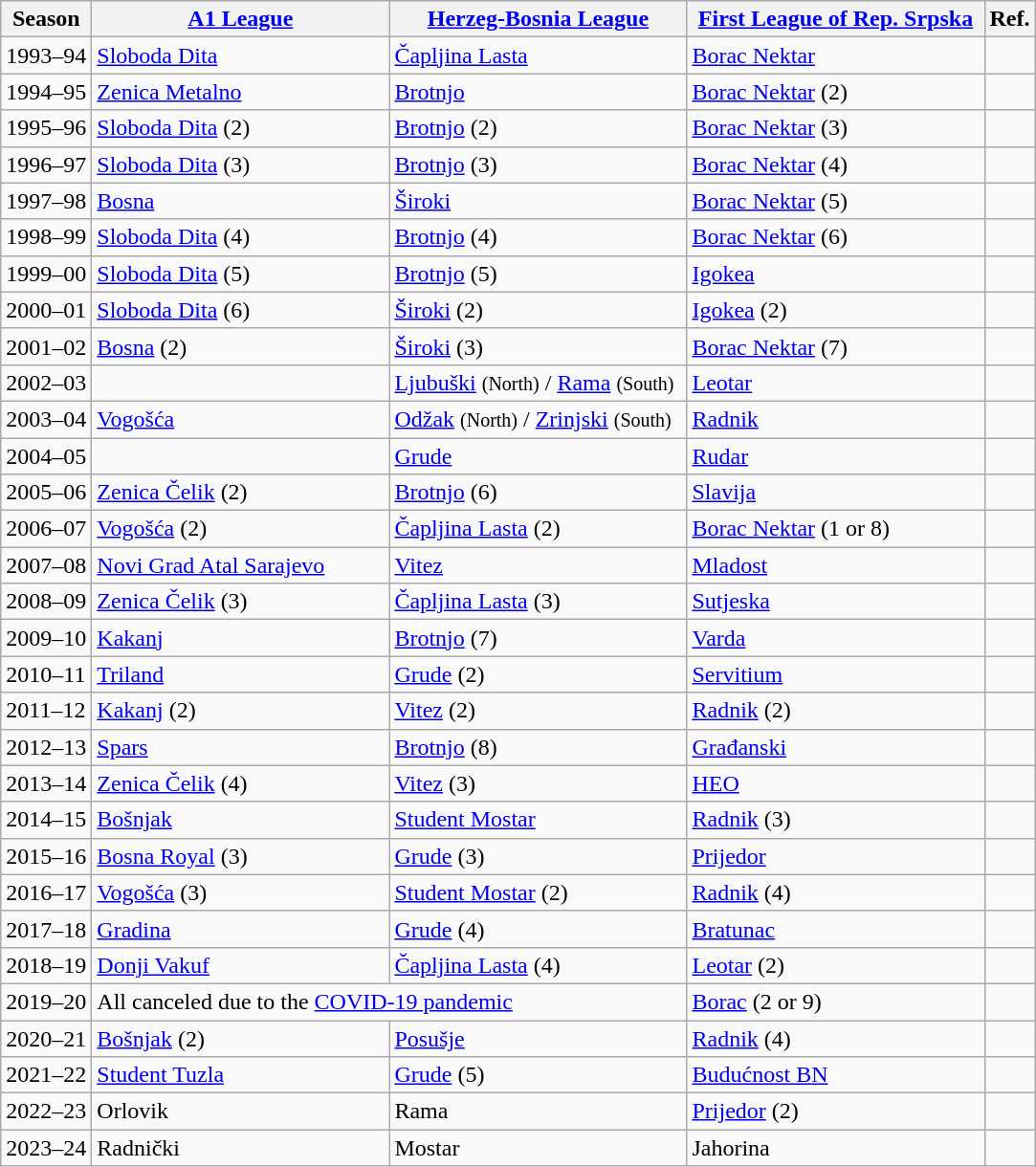<table class="wikitable" style="text-align:left; ">
<tr>
<th>Season</th>
<th width=200><a href='#'>A1 League</a></th>
<th width=200><a href='#'>Herzeg-Bosnia League</a></th>
<th width=200><a href='#'>First League of Rep. Srpska</a></th>
<th>Ref.</th>
</tr>
<tr>
<td>1993–94</td>
<td><a href='#'>Sloboda Dita</a></td>
<td><a href='#'>Čapljina Lasta</a></td>
<td><a href='#'>Borac Nektar</a></td>
<td></td>
</tr>
<tr>
<td>1994–95</td>
<td><a href='#'>Zenica Metalno</a></td>
<td><a href='#'>Brotnjo</a></td>
<td><a href='#'>Borac Nektar</a> (2)</td>
<td></td>
</tr>
<tr>
<td>1995–96</td>
<td><a href='#'>Sloboda Dita</a> (2)</td>
<td><a href='#'>Brotnjo</a> (2)</td>
<td><a href='#'>Borac Nektar</a> (3)</td>
<td></td>
</tr>
<tr>
<td>1996–97</td>
<td><a href='#'>Sloboda Dita</a> (3)</td>
<td><a href='#'>Brotnjo</a> (3)</td>
<td><a href='#'>Borac Nektar</a> (4)</td>
<td></td>
</tr>
<tr>
<td>1997–98</td>
<td><a href='#'>Bosna</a></td>
<td><a href='#'>Široki</a></td>
<td><a href='#'>Borac Nektar</a> (5)</td>
<td></td>
</tr>
<tr>
<td>1998–99</td>
<td><a href='#'>Sloboda Dita</a> (4)</td>
<td><a href='#'>Brotnjo</a> (4)</td>
<td><a href='#'>Borac Nektar</a> (6)</td>
<td></td>
</tr>
<tr>
<td>1999–00</td>
<td><a href='#'>Sloboda Dita</a> (5)</td>
<td><a href='#'>Brotnjo</a> (5)</td>
<td><a href='#'>Igokea</a></td>
<td></td>
</tr>
<tr>
<td>2000–01</td>
<td><a href='#'>Sloboda Dita</a> (6)</td>
<td><a href='#'>Široki</a> (2)</td>
<td><a href='#'>Igokea</a> (2)</td>
<td></td>
</tr>
<tr>
<td>2001–02</td>
<td><a href='#'>Bosna</a> (2)</td>
<td><a href='#'>Široki</a> (3)</td>
<td><a href='#'>Borac Nektar</a> (7)</td>
<td></td>
</tr>
<tr>
<td>2002–03</td>
<td></td>
<td><a href='#'>Ljubuški</a> <small>(North)</small> / <a href='#'>Rama</a> <small>(South)</small></td>
<td><a href='#'>Leotar</a></td>
<td></td>
</tr>
<tr>
<td>2003–04</td>
<td><a href='#'>Vogošća</a></td>
<td><a href='#'>Odžak</a> <small>(North)</small> / <a href='#'>Zrinjski</a> <small>(South)</small></td>
<td><a href='#'>Radnik</a></td>
<td></td>
</tr>
<tr>
<td>2004–05</td>
<td></td>
<td><a href='#'>Grude</a></td>
<td><a href='#'>Rudar</a></td>
<td></td>
</tr>
<tr>
<td>2005–06</td>
<td><a href='#'>Zenica Čelik</a> (2)</td>
<td><a href='#'>Brotnjo</a> (6)</td>
<td><a href='#'>Slavija</a></td>
<td></td>
</tr>
<tr>
<td>2006–07</td>
<td><a href='#'>Vogošća</a> (2)</td>
<td><a href='#'>Čapljina Lasta</a> (2)</td>
<td><a href='#'>Borac Nektar</a> (1 or 8)</td>
<td></td>
</tr>
<tr>
<td>2007–08</td>
<td><a href='#'>Novi Grad Atal Sarajevo</a></td>
<td><a href='#'>Vitez</a></td>
<td><a href='#'>Mladost</a></td>
<td></td>
</tr>
<tr>
<td>2008–09</td>
<td><a href='#'>Zenica Čelik</a> (3)</td>
<td><a href='#'>Čapljina Lasta</a> (3)</td>
<td><a href='#'>Sutjeska</a></td>
<td></td>
</tr>
<tr>
<td>2009–10</td>
<td><a href='#'>Kakanj</a></td>
<td><a href='#'>Brotnjo</a> (7)</td>
<td><a href='#'>Varda</a></td>
<td></td>
</tr>
<tr>
<td>2010–11</td>
<td><a href='#'>Triland</a></td>
<td><a href='#'>Grude</a> (2)</td>
<td><a href='#'>Servitium</a></td>
<td></td>
</tr>
<tr>
<td>2011–12</td>
<td><a href='#'>Kakanj</a> (2)</td>
<td><a href='#'>Vitez</a> (2)</td>
<td><a href='#'>Radnik</a> (2)</td>
<td></td>
</tr>
<tr>
<td>2012–13</td>
<td><a href='#'>Spars</a></td>
<td><a href='#'>Brotnjo</a> (8)</td>
<td><a href='#'>Građanski</a></td>
<td></td>
</tr>
<tr>
<td>2013–14</td>
<td><a href='#'>Zenica Čelik</a> (4)</td>
<td><a href='#'>Vitez</a> (3)</td>
<td><a href='#'>HEO</a></td>
<td></td>
</tr>
<tr>
<td>2014–15</td>
<td><a href='#'>Bošnjak</a></td>
<td><a href='#'>Student Mostar</a></td>
<td><a href='#'>Radnik</a> (3)</td>
<td></td>
</tr>
<tr>
<td>2015–16</td>
<td><a href='#'>Bosna Royal</a> (3)</td>
<td><a href='#'>Grude</a> (3)</td>
<td><a href='#'>Prijedor</a></td>
<td></td>
</tr>
<tr>
<td>2016–17</td>
<td><a href='#'>Vogošća</a> (3)</td>
<td><a href='#'>Student Mostar</a> (2)</td>
<td><a href='#'>Radnik</a> (4)</td>
<td></td>
</tr>
<tr>
<td>2017–18</td>
<td><a href='#'>Gradina</a></td>
<td><a href='#'>Grude</a> (4)</td>
<td><a href='#'>Bratunac</a></td>
<td></td>
</tr>
<tr>
<td>2018–19</td>
<td><a href='#'>Donji Vakuf</a></td>
<td><a href='#'>Čapljina Lasta</a> (4)</td>
<td><a href='#'>Leotar</a> (2)</td>
<td></td>
</tr>
<tr>
<td>2019–20</td>
<td colspan=2>All canceled due to the <a href='#'>COVID-19 pandemic</a></td>
<td><a href='#'>Borac</a> (2 or 9)</td>
<td></td>
</tr>
<tr>
<td>2020–21</td>
<td><a href='#'>Bošnjak</a> (2)</td>
<td><a href='#'>Posušje</a></td>
<td><a href='#'>Radnik</a> (4)</td>
<td></td>
</tr>
<tr>
<td>2021–22</td>
<td><a href='#'>Student Tuzla</a></td>
<td><a href='#'>Grude</a> (5)</td>
<td><a href='#'>Budućnost BN</a></td>
<td></td>
</tr>
<tr>
<td>2022–23</td>
<td>Orlovik</td>
<td>Rama</td>
<td><a href='#'>Prijedor</a> (2)</td>
<td></td>
</tr>
<tr>
<td>2023–24</td>
<td>Radnički</td>
<td>Mostar</td>
<td>Jahorina</td>
<td></td>
</tr>
</table>
